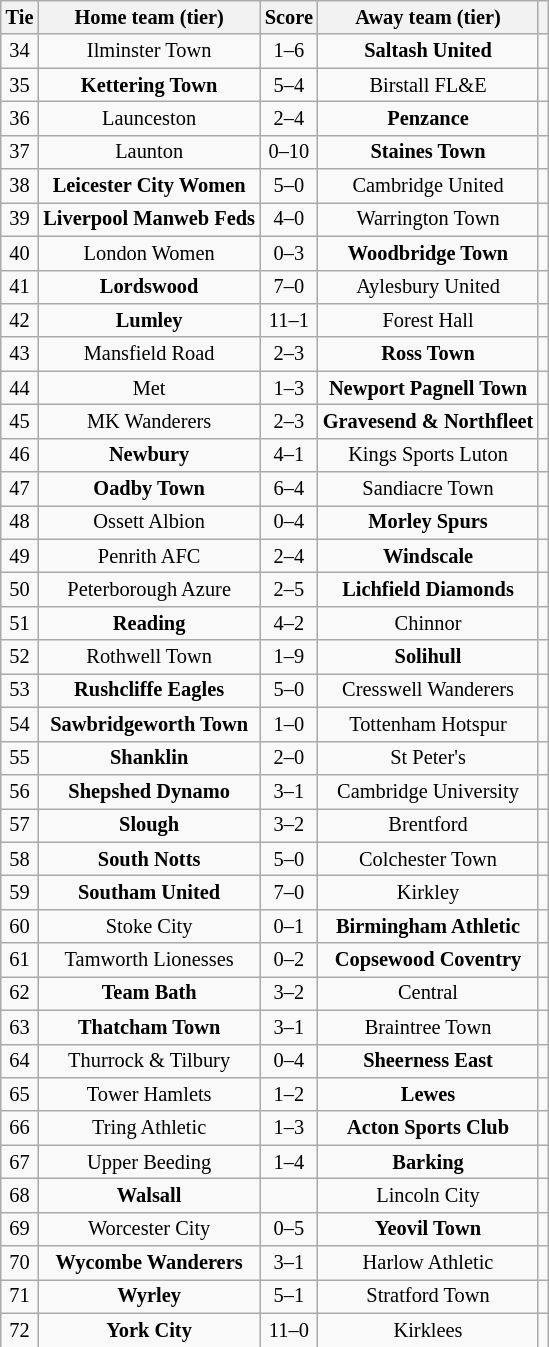<table class="wikitable" style="text-align:center; font-size:85%">
<tr>
<th>Tie</th>
<th>Home team (tier)</th>
<th>Score</th>
<th>Away team (tier)</th>
<th></th>
</tr>
<tr>
<td align="center">34</td>
<td>Ilminster Town</td>
<td align="center">1–6</td>
<td><strong>Saltash United</strong></td>
<td></td>
</tr>
<tr>
<td align="center">35</td>
<td><strong>Kettering Town</strong></td>
<td align="center">5–4</td>
<td>Birstall FL&E</td>
<td></td>
</tr>
<tr>
<td align="center">36</td>
<td>Launceston</td>
<td align="center">2–4</td>
<td><strong>Penzance</strong></td>
<td></td>
</tr>
<tr>
<td align="center">37</td>
<td>Launton</td>
<td align="center">0–10</td>
<td><strong>Staines Town</strong></td>
<td></td>
</tr>
<tr>
<td align="center">38</td>
<td><strong>Leicester City Women</strong></td>
<td align="center">5–0</td>
<td>Cambridge United</td>
<td></td>
</tr>
<tr>
<td align="center">39</td>
<td><strong>Liverpool Manweb Feds</strong></td>
<td align="center">4–0</td>
<td>Warrington Town</td>
<td></td>
</tr>
<tr>
<td align="center">40</td>
<td>London Women</td>
<td align="center">0–3</td>
<td><strong>Woodbridge Town</strong></td>
<td></td>
</tr>
<tr>
<td align="center">41</td>
<td><strong>Lordswood</strong></td>
<td align="center">7–0</td>
<td>Aylesbury United</td>
<td></td>
</tr>
<tr>
<td align="center">42</td>
<td><strong>Lumley</strong></td>
<td align="center">11–1</td>
<td>Forest Hall</td>
<td></td>
</tr>
<tr>
<td align="center">43</td>
<td>Mansfield Road</td>
<td align="center">2–3</td>
<td><strong>Ross Town</strong></td>
<td></td>
</tr>
<tr>
<td align="center">44</td>
<td>Met</td>
<td align="center">1–3</td>
<td><strong>Newport Pagnell Town</strong></td>
<td></td>
</tr>
<tr>
<td align="center">45</td>
<td>MK Wanderers</td>
<td align="center">2–3</td>
<td><strong>Gravesend & Northfleet</strong></td>
<td></td>
</tr>
<tr>
<td align="center">46</td>
<td><strong>Newbury</strong></td>
<td align="center">4–1</td>
<td>Kings Sports Luton</td>
<td></td>
</tr>
<tr>
<td align="center">47</td>
<td><strong>Oadby Town</strong></td>
<td align="center">6–4</td>
<td>Sandiacre Town</td>
<td></td>
</tr>
<tr>
<td align="center">48</td>
<td>Ossett Albion</td>
<td align="center">0–4</td>
<td><strong>Morley Spurs</strong></td>
<td></td>
</tr>
<tr>
<td align="center">49</td>
<td>Penrith AFC</td>
<td align="center">2–4 </td>
<td><strong>Windscale</strong></td>
<td></td>
</tr>
<tr>
<td align="center">50</td>
<td>Peterborough Azure</td>
<td align="center">2–5</td>
<td><strong>Lichfield Diamonds</strong></td>
<td></td>
</tr>
<tr>
<td align="center">51</td>
<td><strong>Reading</strong></td>
<td align="center">4–2 </td>
<td>Chinnor</td>
<td></td>
</tr>
<tr>
<td align="center">52</td>
<td>Rothwell Town</td>
<td align="center">1–9</td>
<td><strong>Solihull</strong></td>
<td></td>
</tr>
<tr>
<td align="center">53</td>
<td><strong>Rushcliffe Eagles</strong></td>
<td align="center">5–0</td>
<td>Cresswell Wanderers</td>
<td></td>
</tr>
<tr>
<td align="center">54</td>
<td><strong>Sawbridgeworth Town</strong></td>
<td align="center">1–0</td>
<td>Tottenham Hotspur</td>
<td></td>
</tr>
<tr>
<td align="center">55</td>
<td><strong>Shanklin</strong></td>
<td align="center">2–0</td>
<td>St Peter's</td>
<td></td>
</tr>
<tr>
<td align="center">56</td>
<td><strong>Shepshed Dynamo</strong></td>
<td align="center">3–1</td>
<td>Cambridge University</td>
<td></td>
</tr>
<tr>
<td align="center">57</td>
<td><strong>Slough</strong></td>
<td align="center">3–2</td>
<td>Brentford</td>
<td></td>
</tr>
<tr>
<td align="center">58</td>
<td><strong>South Notts</strong></td>
<td align="center">5–0</td>
<td>Colchester Town</td>
<td></td>
</tr>
<tr>
<td align="center">59</td>
<td><strong>Southam United</strong></td>
<td align="center">7–0</td>
<td>Kirkley</td>
<td></td>
</tr>
<tr>
<td align="center">60</td>
<td>Stoke City</td>
<td align="center">0–1</td>
<td><strong>Birmingham Athletic</strong></td>
<td></td>
</tr>
<tr>
<td align="center">61</td>
<td>Tamworth Lionesses</td>
<td align="center">0–2</td>
<td><strong>Copsewood Coventry</strong></td>
<td></td>
</tr>
<tr>
<td align="center">62</td>
<td><strong>Team Bath</strong></td>
<td align="center">3–2</td>
<td>Central</td>
<td></td>
</tr>
<tr>
<td align="center">63</td>
<td><strong>Thatcham Town</strong></td>
<td align="center">3–1</td>
<td>Braintree Town</td>
<td></td>
</tr>
<tr>
<td align="center">64</td>
<td>Thurrock & Tilbury</td>
<td align="center">0–4</td>
<td><strong>Sheerness East</strong></td>
<td></td>
</tr>
<tr>
<td align="center">65</td>
<td>Tower Hamlets</td>
<td align="center">1–2</td>
<td><strong>Lewes</strong></td>
<td></td>
</tr>
<tr>
<td align="center">66</td>
<td>Tring Athletic</td>
<td align="center">1–3</td>
<td><strong>Acton Sports Club</strong></td>
<td></td>
</tr>
<tr>
<td align="center">67</td>
<td>Upper Beeding</td>
<td align="center">1–4</td>
<td><strong>Barking</strong></td>
<td></td>
</tr>
<tr>
<td align="center">68</td>
<td><strong>Walsall</strong></td>
<td align="center"></td>
<td>Lincoln City</td>
<td></td>
</tr>
<tr>
<td align="center">69</td>
<td>Worcester City</td>
<td align="center">0–5</td>
<td><strong>Yeovil Town</strong></td>
<td></td>
</tr>
<tr>
<td align="center">70</td>
<td><strong>Wycombe Wanderers</strong></td>
<td align="center">3–1</td>
<td>Harlow Athletic</td>
<td></td>
</tr>
<tr>
<td align="center">71</td>
<td><strong>Wyrley</strong></td>
<td align="center">5–1</td>
<td>Stratford Town</td>
<td></td>
</tr>
<tr>
<td align="center">72</td>
<td><strong>York City</strong></td>
<td align="center">11–0</td>
<td>Kirklees</td>
<td></td>
</tr>
</table>
